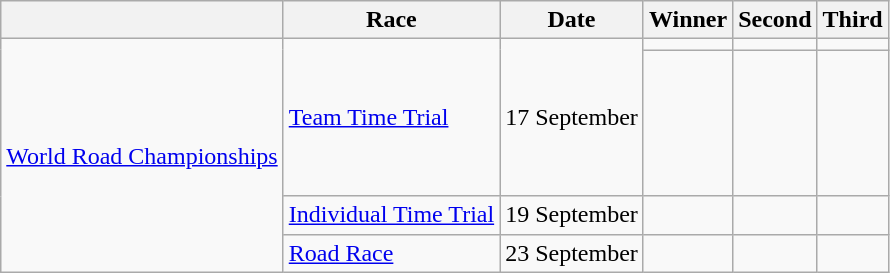<table class="wikitable sortable">
<tr>
<th></th>
<th>Race</th>
<th>Date</th>
<th>Winner</th>
<th>Second</th>
<th>Third</th>
</tr>
<tr>
<td rowspan=4><a href='#'>World Road Championships</a></td>
<td rowspan=2><a href='#'>Team Time Trial</a></td>
<td rowspan=2>17 September</td>
<td> </td>
<td> </td>
<td> </td>
</tr>
<tr>
<td><small><br><br><br><br><br></small></td>
<td><small><br><br><br><br><br></small></td>
<td><small><br><br><br><br><br></small></td>
</tr>
<tr>
<td><a href='#'>Individual Time Trial</a></td>
<td>19 September</td>
<td></td>
<td></td>
<td></td>
</tr>
<tr>
<td><a href='#'>Road Race</a></td>
<td>23 September</td>
<td></td>
<td></td>
<td></td>
</tr>
</table>
